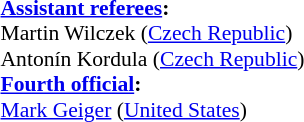<table width=50% style="font-size: 90%">
<tr>
<td><br><strong><a href='#'>Assistant referees</a>:</strong>
<br>Martin Wilczek (<a href='#'>Czech Republic</a>)
<br>Antonín Kordula (<a href='#'>Czech Republic</a>)
<br><strong><a href='#'>Fourth official</a>:</strong>
<br><a href='#'>Mark Geiger</a> (<a href='#'>United States</a>)</td>
</tr>
</table>
